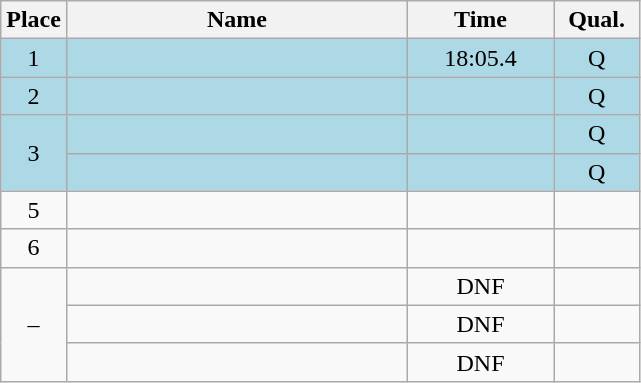<table class=wikitable style="text-align:center">
<tr>
<th width=20>Place</th>
<th width=220>Name</th>
<th width=90>Time</th>
<th width=50>Qual.</th>
</tr>
<tr bgcolor=lightblue>
<td>1</td>
<td align=left></td>
<td>18:05.4</td>
<td>Q</td>
</tr>
<tr bgcolor=lightblue>
<td>2</td>
<td align=left></td>
<td></td>
<td>Q</td>
</tr>
<tr bgcolor=lightblue>
<td rowspan=2>3</td>
<td align=left></td>
<td></td>
<td>Q</td>
</tr>
<tr bgcolor=lightblue>
<td align=left></td>
<td></td>
<td>Q</td>
</tr>
<tr>
<td>5</td>
<td align=left></td>
<td></td>
<td></td>
</tr>
<tr>
<td>6</td>
<td align=left></td>
<td></td>
<td></td>
</tr>
<tr>
<td rowspan=3>–</td>
<td align=left></td>
<td>DNF</td>
<td></td>
</tr>
<tr>
<td align=left></td>
<td>DNF</td>
<td></td>
</tr>
<tr>
<td align=left></td>
<td>DNF</td>
<td></td>
</tr>
</table>
